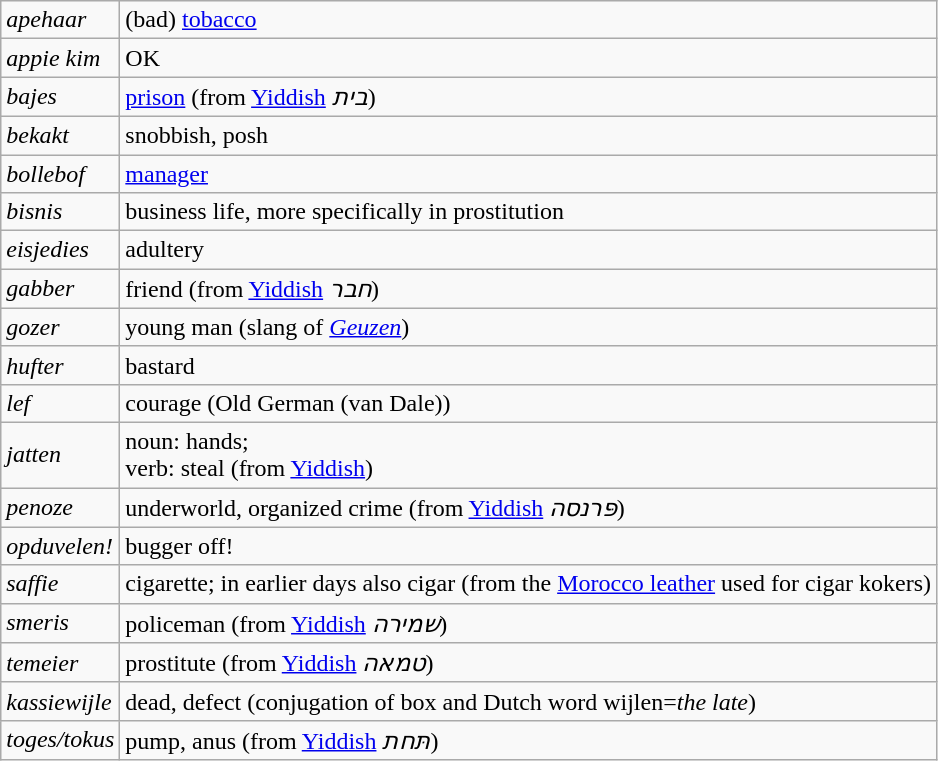<table class="wikitable">
<tr>
<td><em>apehaar</em></td>
<td>(bad) <a href='#'>tobacco</a></td>
</tr>
<tr>
<td><em>appie kim</em></td>
<td>OK</td>
</tr>
<tr>
<td><em>bajes</em></td>
<td><a href='#'>prison</a> (from <a href='#'>Yiddish</a> <em>בית</em>)</td>
</tr>
<tr>
<td><em>bekakt</em></td>
<td>snobbish, posh</td>
</tr>
<tr>
<td><em>bollebof</em></td>
<td><a href='#'>manager</a></td>
</tr>
<tr>
<td><em>bisnis</em></td>
<td>business life, more specifically in prostitution</td>
</tr>
<tr>
<td><em>eisjedies</em></td>
<td>adultery</td>
</tr>
<tr>
<td><em>gabber</em></td>
<td>friend (from <a href='#'>Yiddish</a> <em>חבר</em>)</td>
</tr>
<tr>
<td><em>gozer</em></td>
<td>young man (slang of <em><a href='#'>Geuzen</a></em>)</td>
</tr>
<tr>
<td><em>hufter</em></td>
<td>bastard</td>
</tr>
<tr>
<td><em>lef</em></td>
<td>courage (Old German (van Dale))</td>
</tr>
<tr>
<td><em>jatten</em></td>
<td>noun: hands;<br>verb: steal (from <a href='#'>Yiddish</a>)</td>
</tr>
<tr>
<td><em>penoze</em></td>
<td>underworld, organized crime (from <a href='#'>Yiddish</a> <em>פּרנסה</em>)</td>
</tr>
<tr>
<td><em>opduvelen!</em></td>
<td>bugger off!</td>
</tr>
<tr>
<td><em>saffie</em></td>
<td>cigarette; in earlier days also cigar (from the <a href='#'>Morocco leather</a> used for cigar kokers)</td>
</tr>
<tr>
<td><em>smeris</em></td>
<td>policeman (from <a href='#'>Yiddish</a> <em>שמירה</em>)</td>
</tr>
<tr>
<td><em>temeier</em></td>
<td>prostitute (from <a href='#'>Yiddish</a> <em>טמאה</em>)</td>
</tr>
<tr>
<td><em>kassiewijle</em></td>
<td>dead, defect (conjugation of box and Dutch word wijlen=<em>the late</em>)</td>
</tr>
<tr>
<td><em>toges/tokus</em></td>
<td>pump, anus (from <a href='#'>Yiddish</a> <em>תּחת</em>)</td>
</tr>
</table>
